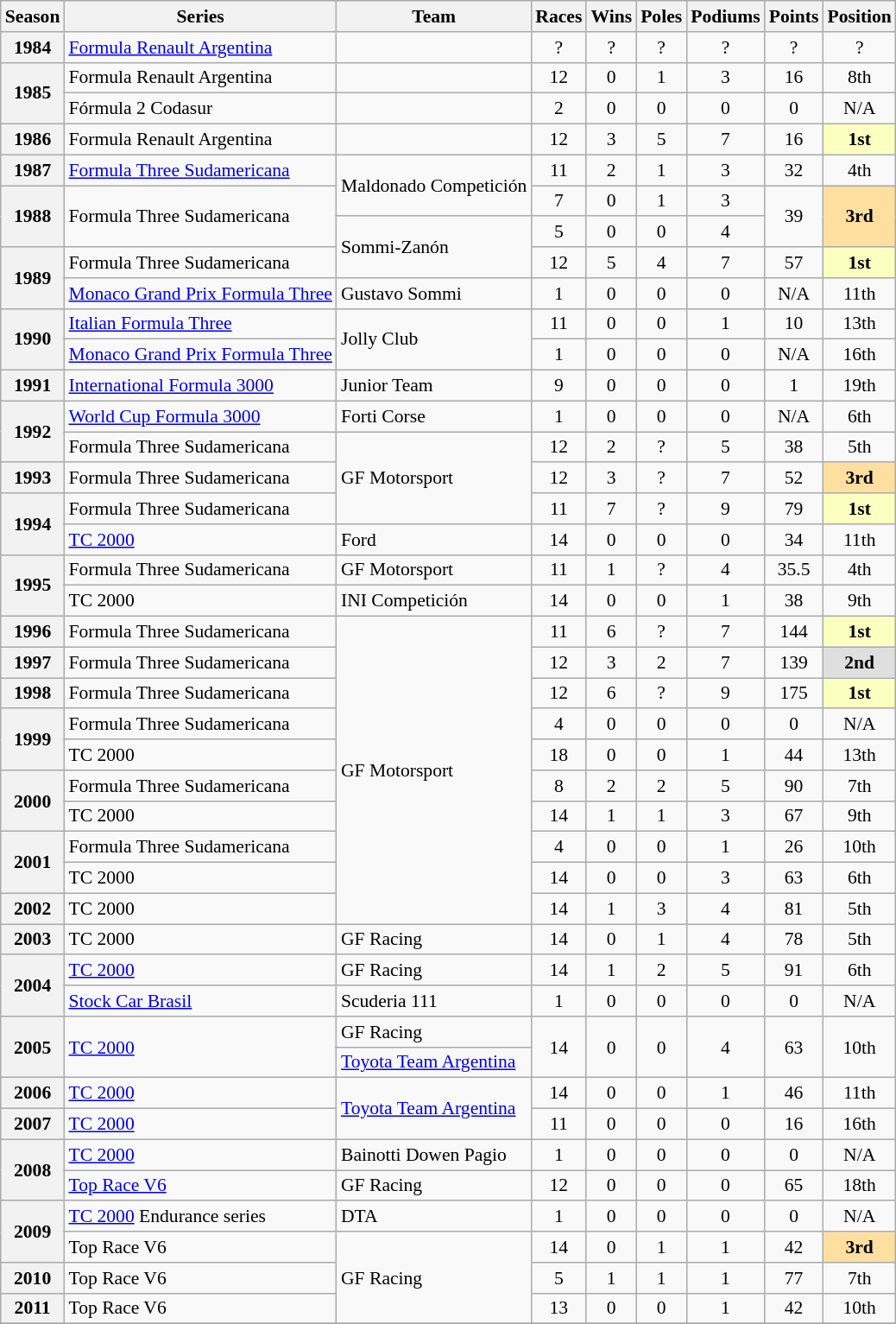<table class="wikitable" style="font-size: 90%; text-align:center">
<tr>
<th>Season</th>
<th>Series</th>
<th>Team</th>
<th>Races</th>
<th>Wins</th>
<th>Poles</th>
<th>Podiums</th>
<th>Points</th>
<th>Position</th>
</tr>
<tr>
<th>1984</th>
<td align=left><a href='#'>Formula Renault Argentina</a></td>
<td align=left></td>
<td>?</td>
<td>?</td>
<td>?</td>
<td>?</td>
<td>?</td>
<td>?</td>
</tr>
<tr>
<th rowspan=2>1985</th>
<td align=left>Formula Renault Argentina</td>
<td align=left></td>
<td>12</td>
<td>0</td>
<td>1</td>
<td>3</td>
<td>16</td>
<td>8th</td>
</tr>
<tr>
<td align=left>Fórmula 2 Codasur</td>
<td align=left></td>
<td>2</td>
<td>0</td>
<td>0</td>
<td>0</td>
<td>0</td>
<td>N/A</td>
</tr>
<tr>
<th>1986</th>
<td align=left>Formula Renault Argentina</td>
<td align=left></td>
<td>12</td>
<td>3</td>
<td>5</td>
<td>7</td>
<td>16</td>
<td style="background:#FBFFBF;"><strong>1st</strong></td>
</tr>
<tr>
<th>1987</th>
<td align=left><a href='#'>Formula Three Sudamericana</a></td>
<td rowspan="2" align="left">Maldonado Competición</td>
<td>11</td>
<td>2</td>
<td>1</td>
<td>3</td>
<td>32</td>
<td>4th</td>
</tr>
<tr>
<th rowspan=2>1988</th>
<td align=left rowspan=2>Formula Three Sudamericana</td>
<td>7</td>
<td>0</td>
<td>1</td>
<td>3</td>
<td rowspan=2>39</td>
<td rowspan=2 style="background:#ffdf9f;"><strong>3rd</strong></td>
</tr>
<tr>
<td rowspan="2" align="left">Sommi-Zanón</td>
<td>5</td>
<td>0</td>
<td>0</td>
<td>4</td>
</tr>
<tr>
<th rowspan=2>1989</th>
<td align=left>Formula Three Sudamericana</td>
<td>12</td>
<td>5</td>
<td>4</td>
<td>7</td>
<td>57</td>
<td style="background:#FBFFBF;"><strong>1st</strong></td>
</tr>
<tr>
<td align=left><a href='#'>Monaco Grand Prix Formula Three</a></td>
<td align=left>Gustavo Sommi</td>
<td>1</td>
<td>0</td>
<td>0</td>
<td>0</td>
<td>N/A</td>
<td>11th</td>
</tr>
<tr>
<th rowspan=2>1990</th>
<td align=left><a href='#'>Italian Formula Three</a></td>
<td align=left rowspan=2>Jolly Club</td>
<td>11</td>
<td>0</td>
<td>0</td>
<td>1</td>
<td>10</td>
<td>13th</td>
</tr>
<tr>
<td align=left><a href='#'>Monaco Grand Prix Formula Three</a></td>
<td>1</td>
<td>0</td>
<td>0</td>
<td>0</td>
<td>N/A</td>
<td>16th</td>
</tr>
<tr>
<th>1991</th>
<td align=left><a href='#'>International Formula 3000</a></td>
<td align=left>Junior Team</td>
<td>9</td>
<td>0</td>
<td>0</td>
<td>0</td>
<td>1</td>
<td>19th</td>
</tr>
<tr>
<th rowspan=2>1992</th>
<td align=left><a href='#'>World Cup Formula 3000</a></td>
<td align=left>Forti Corse</td>
<td>1</td>
<td>0</td>
<td>0</td>
<td>0</td>
<td>N/A</td>
<td>6th</td>
</tr>
<tr>
<td align=left>Formula Three Sudamericana</td>
<td rowspan="3" align="left">GF Motorsport</td>
<td>12</td>
<td>2</td>
<td>?</td>
<td>5</td>
<td>38</td>
<td>5th</td>
</tr>
<tr>
<th>1993</th>
<td align=left>Formula Three Sudamericana</td>
<td>12</td>
<td>3</td>
<td>?</td>
<td>7</td>
<td>52</td>
<td style="background:#ffdf9f;"><strong>3rd</strong></td>
</tr>
<tr>
<th rowspan=2>1994</th>
<td align=left>Formula Three Sudamericana</td>
<td>11</td>
<td>7</td>
<td>?</td>
<td>9</td>
<td>79</td>
<td style="background:#FBFFBF;"><strong>1st</strong></td>
</tr>
<tr>
<td align=left><a href='#'>TC 2000</a></td>
<td align=left>Ford</td>
<td>14</td>
<td>0</td>
<td>0</td>
<td>0</td>
<td>34</td>
<td>11th</td>
</tr>
<tr>
<th rowspan=2>1995</th>
<td align=left>Formula Three Sudamericana</td>
<td align=left>GF Motorsport</td>
<td>11</td>
<td>1</td>
<td>?</td>
<td>4</td>
<td>35.5</td>
<td>4th</td>
</tr>
<tr>
<td align=left>TC 2000</td>
<td align=left>INI Competición</td>
<td>14</td>
<td>0</td>
<td>0</td>
<td>1</td>
<td>38</td>
<td>9th</td>
</tr>
<tr>
<th>1996</th>
<td align=left>Formula Three Sudamericana</td>
<td rowspan="10" align="left">GF Motorsport</td>
<td>11</td>
<td>6</td>
<td>?</td>
<td>7</td>
<td>144</td>
<td style="background:#FBFFBF;"><strong>1st</strong></td>
</tr>
<tr>
<th>1997</th>
<td align=left>Formula Three Sudamericana</td>
<td>12</td>
<td>3</td>
<td>2</td>
<td>7</td>
<td>139</td>
<td style="background:#DFDFDF;"><strong>2nd</strong></td>
</tr>
<tr>
<th>1998</th>
<td align=left>Formula Three Sudamericana</td>
<td>12</td>
<td>6</td>
<td>?</td>
<td>9</td>
<td>175</td>
<td style="background:#FBFFBF;"><strong>1st</strong></td>
</tr>
<tr>
<th rowspan=2>1999</th>
<td align=left>Formula Three Sudamericana</td>
<td>4</td>
<td>0</td>
<td>0</td>
<td>0</td>
<td>0</td>
<td>N/A</td>
</tr>
<tr>
<td align=left>TC 2000</td>
<td>18</td>
<td>0</td>
<td>0</td>
<td>1</td>
<td>44</td>
<td>13th</td>
</tr>
<tr>
<th rowspan=2>2000</th>
<td align=left>Formula Three Sudamericana</td>
<td>8</td>
<td>2</td>
<td>2</td>
<td>5</td>
<td>90</td>
<td>7th</td>
</tr>
<tr>
<td align=left>TC 2000</td>
<td>14</td>
<td>1</td>
<td>1</td>
<td>3</td>
<td>67</td>
<td>9th</td>
</tr>
<tr>
<th rowspan=2>2001</th>
<td align=left>Formula Three Sudamericana</td>
<td>4</td>
<td>0</td>
<td>0</td>
<td>1</td>
<td>26</td>
<td>10th</td>
</tr>
<tr>
<td align=left>TC 2000</td>
<td>14</td>
<td>0</td>
<td>0</td>
<td>3</td>
<td>63</td>
<td>6th</td>
</tr>
<tr>
<th>2002</th>
<td align=left>TC 2000</td>
<td>14</td>
<td>1</td>
<td>3</td>
<td>4</td>
<td>81</td>
<td>5th</td>
</tr>
<tr>
<th>2003</th>
<td align=left>TC 2000</td>
<td align=left>GF Racing</td>
<td>14</td>
<td>0</td>
<td>1</td>
<td>4</td>
<td>78</td>
<td>5th</td>
</tr>
<tr>
<th rowspan="2">2004</th>
<td align=left><a href='#'>TC 2000</a></td>
<td align=left>GF Racing</td>
<td>14</td>
<td>1</td>
<td>2</td>
<td>5</td>
<td>91</td>
<td>6th</td>
</tr>
<tr>
<td align=left><a href='#'>Stock Car Brasil</a></td>
<td align=left>Scuderia 111</td>
<td>1</td>
<td>0</td>
<td>0</td>
<td>0</td>
<td>0</td>
<td>N/A</td>
</tr>
<tr>
<th rowspan=2>2005</th>
<td align=left rowspan=2><a href='#'>TC 2000</a></td>
<td align=left>GF Racing</td>
<td rowspan=2>14</td>
<td rowspan=2>0</td>
<td rowspan=2>0</td>
<td rowspan=2>4</td>
<td rowspan=2>63</td>
<td rowspan=2>10th</td>
</tr>
<tr>
<td align=left><a href='#'>Toyota Team Argentina</a></td>
</tr>
<tr>
<th>2006</th>
<td align=left><a href='#'>TC 2000</a></td>
<td rowspan="2" align="left"><a href='#'>Toyota Team Argentina</a></td>
<td>14</td>
<td>0</td>
<td>0</td>
<td>1</td>
<td>46</td>
<td>11th</td>
</tr>
<tr>
<th>2007</th>
<td align=left><a href='#'>TC 2000</a></td>
<td>11</td>
<td>0</td>
<td>0</td>
<td>0</td>
<td>16</td>
<td>16th</td>
</tr>
<tr>
<th rowspan=2>2008</th>
<td align=left><a href='#'>TC 2000</a></td>
<td align=left>Bainotti Dowen Pagio</td>
<td>1</td>
<td>0</td>
<td>0</td>
<td>0</td>
<td>0</td>
<td>N/A</td>
</tr>
<tr>
<td align=left><a href='#'>Top Race V6</a></td>
<td align=left>GF Racing</td>
<td>12</td>
<td>0</td>
<td>0</td>
<td>0</td>
<td>65</td>
<td>18th</td>
</tr>
<tr>
<th rowspan=2>2009</th>
<td align=left><a href='#'>TC 2000</a> Endurance series</td>
<td align=left>DTA</td>
<td>1</td>
<td>0</td>
<td>0</td>
<td>0</td>
<td>0</td>
<td>N/A</td>
</tr>
<tr>
<td align=left>Top Race V6</td>
<td rowspan="3" align="left">GF Racing</td>
<td>14</td>
<td>0</td>
<td>1</td>
<td>1</td>
<td>42</td>
<td style="background:#ffdf9f;"><strong>3rd</strong></td>
</tr>
<tr>
<th>2010</th>
<td align=left>Top Race V6</td>
<td>5</td>
<td>1</td>
<td>1</td>
<td>1</td>
<td>77</td>
<td>7th</td>
</tr>
<tr>
<th>2011</th>
<td align=left>Top Race V6</td>
<td>13</td>
<td>0</td>
<td>0</td>
<td>1</td>
<td>42</td>
<td>10th</td>
</tr>
<tr>
</tr>
</table>
